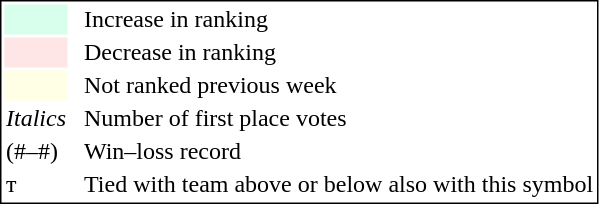<table style="border:1px solid black;">
<tr>
<td style="background:#D8FFEB; width:20px;"></td>
<td> </td>
<td>Increase in ranking</td>
</tr>
<tr>
<td style="background:#FFE6E6; width:20px;"></td>
<td> </td>
<td>Decrease in ranking</td>
</tr>
<tr>
<td style="background:#FFFFE6; width:20px;"></td>
<td> </td>
<td>Not ranked previous week</td>
</tr>
<tr>
<td><em>Italics</em></td>
<td> </td>
<td>Number of first place votes</td>
</tr>
<tr>
<td>(#–#)</td>
<td> </td>
<td>Win–loss record</td>
</tr>
<tr>
<td>т</td>
<td></td>
<td>Tied with team above or below also with this symbol</td>
</tr>
</table>
